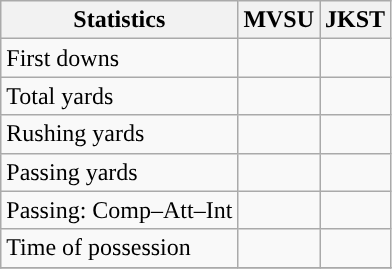<table class="wikitable" style="float: left;">
<tr>
<th>Statistics</th>
<th>MVSU</th>
<th>JKST</th>
</tr>
<tr>
<td>First downs</td>
<td></td>
<td></td>
</tr>
<tr>
<td>Total yards</td>
<td></td>
<td></td>
</tr>
<tr>
<td>Rushing yards</td>
<td></td>
<td></td>
</tr>
<tr>
<td>Passing yards</td>
<td></td>
<td></td>
</tr>
<tr>
<td>Passing: Comp–Att–Int</td>
<td></td>
<td></td>
</tr>
<tr>
<td>Time of possession</td>
<td></td>
<td></td>
</tr>
<tr>
</tr>
</table>
